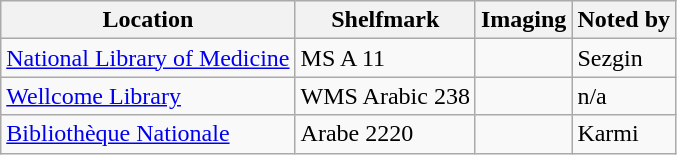<table class="wikitable sortable">
<tr>
<th>Location</th>
<th>Shelfmark</th>
<th>Imaging</th>
<th>Noted by</th>
</tr>
<tr>
<td><a href='#'>National Library of Medicine</a></td>
<td>MS A 11</td>
<td></td>
<td>Sezgin</td>
</tr>
<tr>
<td><a href='#'>Wellcome Library</a></td>
<td>WMS Arabic  238</td>
<td></td>
<td>n/a</td>
</tr>
<tr>
<td><a href='#'>Bibliothèque Nationale</a></td>
<td>Arabe 2220</td>
<td></td>
<td>Karmi</td>
</tr>
</table>
